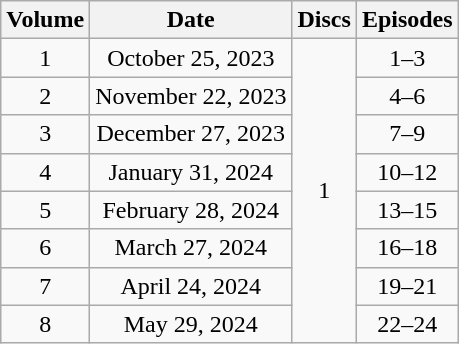<table class="wikitable" style="text-align:center;">
<tr>
<th>Volume</th>
<th>Date</th>
<th>Discs</th>
<th>Episodes</th>
</tr>
<tr>
<td>1</td>
<td>October 25, 2023</td>
<td rowspan="8">1</td>
<td>1–3</td>
</tr>
<tr>
<td>2</td>
<td>November 22, 2023</td>
<td>4–6</td>
</tr>
<tr>
<td>3</td>
<td>December 27, 2023</td>
<td>7–9</td>
</tr>
<tr>
<td>4</td>
<td>January 31, 2024</td>
<td>10–12</td>
</tr>
<tr>
<td>5</td>
<td>February 28, 2024</td>
<td>13–15</td>
</tr>
<tr>
<td>6</td>
<td>March 27, 2024</td>
<td>16–18</td>
</tr>
<tr>
<td>7</td>
<td>April 24, 2024</td>
<td>19–21</td>
</tr>
<tr>
<td>8</td>
<td>May 29, 2024</td>
<td>22–24</td>
</tr>
</table>
